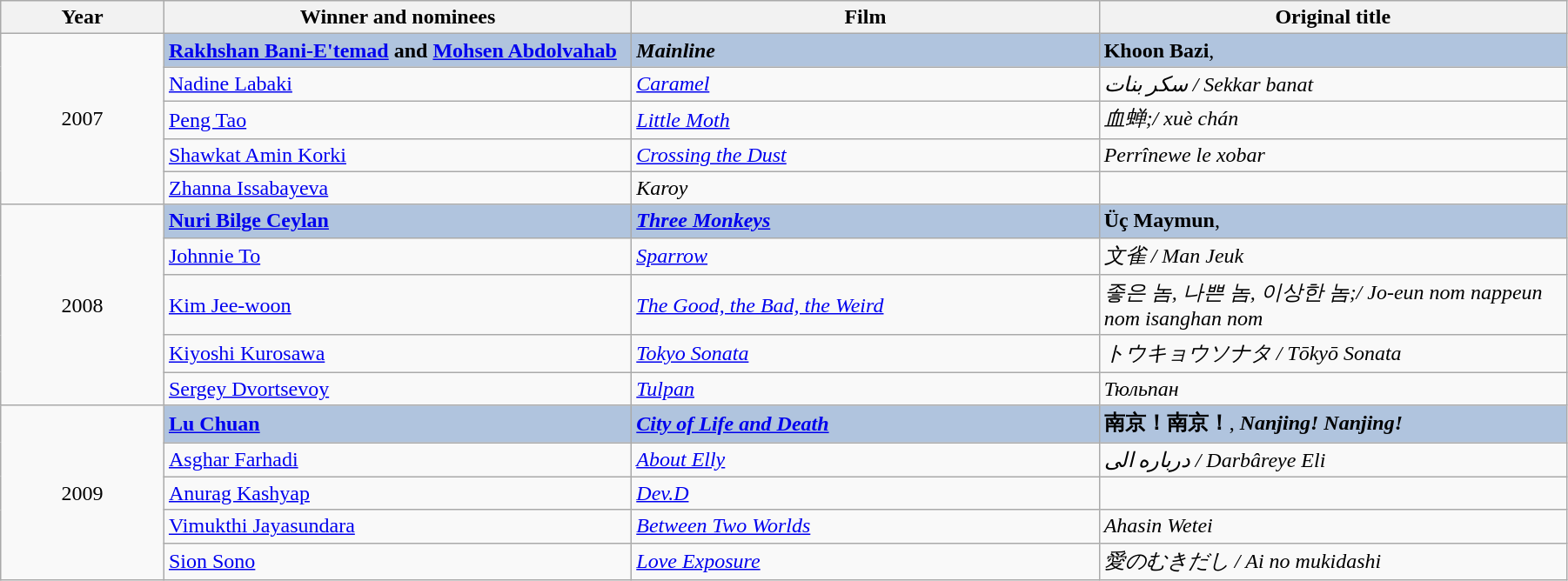<table class="wikitable" style="width:95%;" cellpadding="5">
<tr>
<th style="width:100px;"><strong>Year</strong></th>
<th style="width:300px;"><strong>Winner and nominees</strong></th>
<th style="width:300px;"><strong>Film</strong></th>
<th style="width:300px;"><strong>Original title</strong></th>
</tr>
<tr>
<td rowspan="5" style="text-align:center;">2007</td>
<td style="background:#B0C4DE;"> <strong><a href='#'>Rakhshan Bani-E'temad</a> and <a href='#'>Mohsen Abdolvahab</a> </strong></td>
<td style="background:#B0C4DE;"><strong><em>Mainline</em></strong></td>
<td style="background:#B0C4DE;"><strong>Khoon Bazi</strong>,</td>
</tr>
<tr>
<td> <a href='#'>Nadine Labaki</a></td>
<td><em><a href='#'>Caramel</a></em></td>
<td><em>سكر بنات / Sekkar banat</em></td>
</tr>
<tr>
<td> <a href='#'>Peng Tao</a></td>
<td><em><a href='#'>Little Moth</a></em></td>
<td><em> 血蝉;/ xuè chán</em></td>
</tr>
<tr>
<td> <a href='#'>Shawkat Amin Korki</a></td>
<td><em><a href='#'>Crossing the Dust</a></em></td>
<td><em>Perrînewe le xobar</em></td>
</tr>
<tr>
<td> <a href='#'>Zhanna Issabayeva</a></td>
<td><em>Karoy</em></td>
<td></td>
</tr>
<tr>
<td rowspan="5" style="text-align:center;">2008</td>
<td style="background:#B0C4DE;"> <strong><a href='#'>Nuri Bilge Ceylan</a></strong></td>
<td style="background:#B0C4DE;"><strong><em><a href='#'>Three Monkeys</a></em></strong></td>
<td style="background:#B0C4DE;"><strong>  Üç Maymun</strong>,</td>
</tr>
<tr>
<td>  <a href='#'>Johnnie To</a></td>
<td><em><a href='#'>Sparrow</a> </em></td>
<td><em>文雀 / Man Jeuk</em></td>
</tr>
<tr>
<td> <a href='#'>Kim Jee-woon</a></td>
<td><em><a href='#'>The Good, the Bad, the Weird</a></em></td>
<td><em>좋은 놈, 나쁜 놈, 이상한 놈;/ Jo-eun nom nappeun nom isanghan nom</em></td>
</tr>
<tr>
<td> <a href='#'>Kiyoshi Kurosawa</a></td>
<td><em><a href='#'>Tokyo Sonata</a></em></td>
<td><em>トウキョウソナタ / Tōkyō Sonata</em></td>
</tr>
<tr>
<td> <a href='#'>Sergey Dvortsevoy</a></td>
<td><em><a href='#'>Tulpan</a></em></td>
<td><em>Тюльпан</em></td>
</tr>
<tr>
<td rowspan="5" style="text-align:center;">2009</td>
<td style="background:#B0C4DE;"> <strong><a href='#'>Lu Chuan</a></strong></td>
<td style="background:#B0C4DE;"><strong><em><a href='#'>City of Life and Death</a></em></strong></td>
<td style="background:#B0C4DE;"><strong>  	南京！南京！</strong>, <strong><em>Nanjing! Nanjing!</em></strong></td>
</tr>
<tr>
<td> <a href='#'>Asghar Farhadi</a></td>
<td><em><a href='#'>About Elly</a></em></td>
<td><em>درباره الی /  Darbâreye Eli</em></td>
</tr>
<tr>
<td> <a href='#'>Anurag Kashyap</a></td>
<td><em><a href='#'>Dev.D</a></em></td>
<td></td>
</tr>
<tr>
<td> <a href='#'>Vimukthi Jayasundara</a></td>
<td><em><a href='#'>Between Two Worlds</a></em></td>
<td><em>Ahasin Wetei</em></td>
</tr>
<tr>
<td> <a href='#'>Sion Sono</a></td>
<td><em><a href='#'>Love Exposure</a></em></td>
<td><em>愛のむきだし / Ai no mukidashi</em></td>
</tr>
</table>
